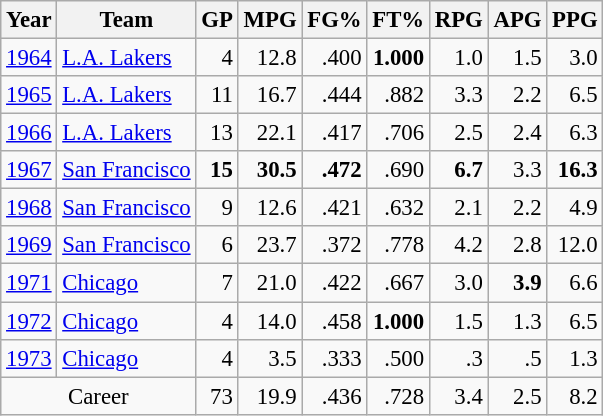<table class="wikitable sortable" style="font-size:95%; text-align:right;">
<tr>
<th>Year</th>
<th>Team</th>
<th>GP</th>
<th>MPG</th>
<th>FG%</th>
<th>FT%</th>
<th>RPG</th>
<th>APG</th>
<th>PPG</th>
</tr>
<tr>
<td style="text-align:left;"><a href='#'>1964</a></td>
<td style="text-align:left;"><a href='#'>L.A. Lakers</a></td>
<td>4</td>
<td>12.8</td>
<td>.400</td>
<td><strong>1.000</strong></td>
<td>1.0</td>
<td>1.5</td>
<td>3.0</td>
</tr>
<tr>
<td style="text-align:left;"><a href='#'>1965</a></td>
<td style="text-align:left;"><a href='#'>L.A. Lakers</a></td>
<td>11</td>
<td>16.7</td>
<td>.444</td>
<td>.882</td>
<td>3.3</td>
<td>2.2</td>
<td>6.5</td>
</tr>
<tr>
<td style="text-align:left;"><a href='#'>1966</a></td>
<td style="text-align:left;"><a href='#'>L.A. Lakers</a></td>
<td>13</td>
<td>22.1</td>
<td>.417</td>
<td>.706</td>
<td>2.5</td>
<td>2.4</td>
<td>6.3</td>
</tr>
<tr>
<td style="text-align:left;"><a href='#'>1967</a></td>
<td style="text-align:left;"><a href='#'>San Francisco</a></td>
<td><strong>15</strong></td>
<td><strong>30.5</strong></td>
<td><strong>.472</strong></td>
<td>.690</td>
<td><strong>6.7</strong></td>
<td>3.3</td>
<td><strong>16.3</strong></td>
</tr>
<tr>
<td style="text-align:left;"><a href='#'>1968</a></td>
<td style="text-align:left;"><a href='#'>San Francisco</a></td>
<td>9</td>
<td>12.6</td>
<td>.421</td>
<td>.632</td>
<td>2.1</td>
<td>2.2</td>
<td>4.9</td>
</tr>
<tr>
<td style="text-align:left;"><a href='#'>1969</a></td>
<td style="text-align:left;"><a href='#'>San Francisco</a></td>
<td>6</td>
<td>23.7</td>
<td>.372</td>
<td>.778</td>
<td>4.2</td>
<td>2.8</td>
<td>12.0</td>
</tr>
<tr>
<td style="text-align:left;"><a href='#'>1971</a></td>
<td style="text-align:left;"><a href='#'>Chicago</a></td>
<td>7</td>
<td>21.0</td>
<td>.422</td>
<td>.667</td>
<td>3.0</td>
<td><strong>3.9</strong></td>
<td>6.6</td>
</tr>
<tr>
<td style="text-align:left;"><a href='#'>1972</a></td>
<td style="text-align:left;"><a href='#'>Chicago</a></td>
<td>4</td>
<td>14.0</td>
<td>.458</td>
<td><strong>1.000</strong></td>
<td>1.5</td>
<td>1.3</td>
<td>6.5</td>
</tr>
<tr>
<td style="text-align:left;"><a href='#'>1973</a></td>
<td style="text-align:left;"><a href='#'>Chicago</a></td>
<td>4</td>
<td>3.5</td>
<td>.333</td>
<td>.500</td>
<td>.3</td>
<td>.5</td>
<td>1.3</td>
</tr>
<tr class="sortbottom">
<td colspan="2" style="text-align:center;">Career</td>
<td>73</td>
<td>19.9</td>
<td>.436</td>
<td>.728</td>
<td>3.4</td>
<td>2.5</td>
<td>8.2</td>
</tr>
</table>
